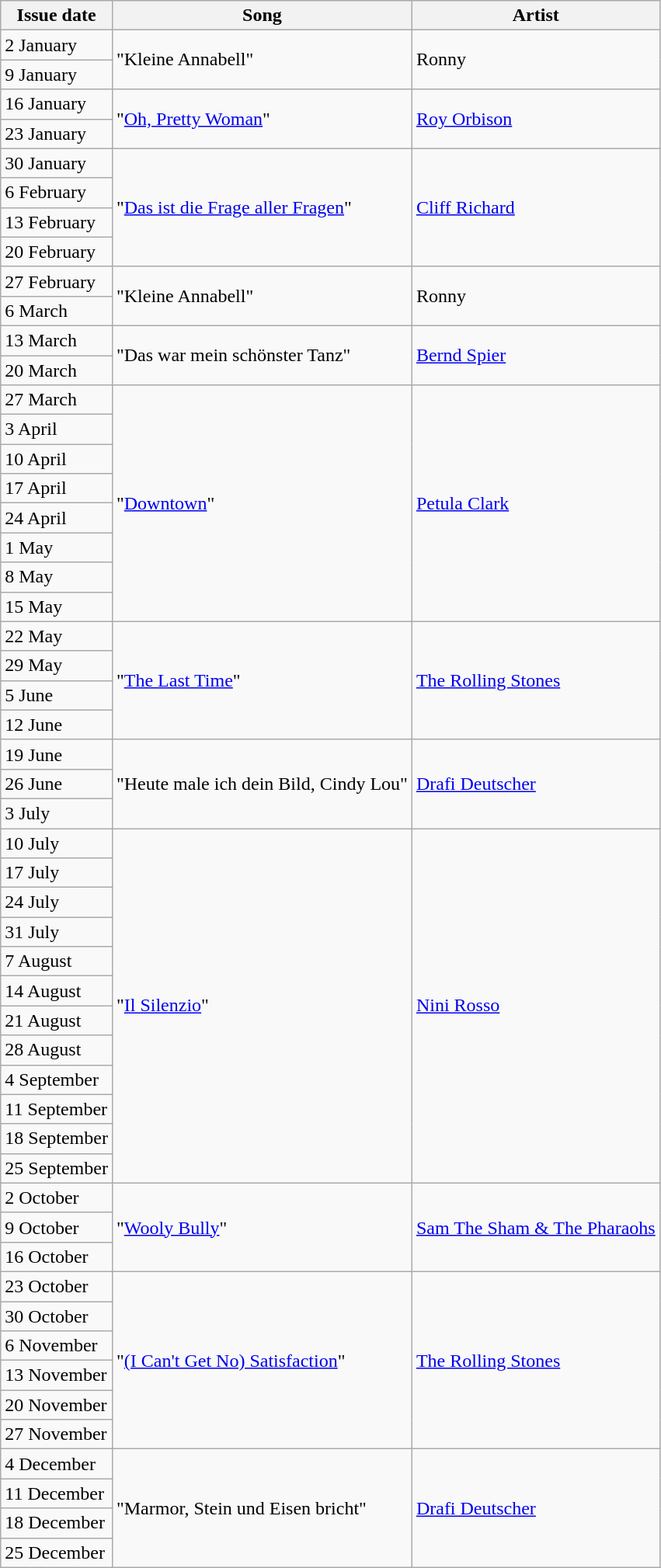<table class="sortable wikitable">
<tr>
<th>Issue date</th>
<th>Song</th>
<th>Artist</th>
</tr>
<tr>
<td>2 January</td>
<td rowspan="2">"Kleine Annabell"</td>
<td rowspan="2">Ronny</td>
</tr>
<tr>
<td>9 January</td>
</tr>
<tr>
<td>16 January</td>
<td rowspan="2">"<a href='#'>Oh, Pretty Woman</a>"</td>
<td rowspan="2"><a href='#'>Roy Orbison</a></td>
</tr>
<tr>
<td>23 January</td>
</tr>
<tr>
<td>30 January</td>
<td rowspan="4">"<a href='#'>Das ist die Frage aller Fragen</a>"</td>
<td rowspan="4"><a href='#'>Cliff Richard</a></td>
</tr>
<tr>
<td>6 February</td>
</tr>
<tr>
<td>13 February</td>
</tr>
<tr>
<td>20 February</td>
</tr>
<tr>
<td>27 February</td>
<td rowspan="2">"Kleine Annabell"</td>
<td rowspan="2">Ronny</td>
</tr>
<tr>
<td>6 March</td>
</tr>
<tr>
<td>13 March</td>
<td rowspan="2">"Das war mein schönster Tanz"</td>
<td rowspan="2"><a href='#'>Bernd Spier</a></td>
</tr>
<tr>
<td>20 March</td>
</tr>
<tr>
<td>27 March</td>
<td rowspan="8">"<a href='#'>Downtown</a>"</td>
<td rowspan="8"><a href='#'>Petula Clark</a></td>
</tr>
<tr>
<td>3 April</td>
</tr>
<tr>
<td>10 April</td>
</tr>
<tr>
<td>17 April</td>
</tr>
<tr>
<td>24 April</td>
</tr>
<tr>
<td>1 May</td>
</tr>
<tr>
<td>8 May</td>
</tr>
<tr>
<td>15 May</td>
</tr>
<tr>
<td>22 May</td>
<td rowspan="4">"<a href='#'>The Last Time</a>"</td>
<td rowspan="4"><a href='#'>The Rolling Stones</a></td>
</tr>
<tr>
<td>29 May</td>
</tr>
<tr>
<td>5 June</td>
</tr>
<tr>
<td>12 June</td>
</tr>
<tr>
<td>19 June</td>
<td rowspan="3">"Heute male ich dein Bild, Cindy Lou"</td>
<td rowspan="3"><a href='#'>Drafi Deutscher</a></td>
</tr>
<tr>
<td>26 June</td>
</tr>
<tr>
<td>3 July</td>
</tr>
<tr>
<td>10 July</td>
<td rowspan="12">"<a href='#'>Il Silenzio</a>"</td>
<td rowspan="12"><a href='#'>Nini Rosso</a></td>
</tr>
<tr>
<td>17 July</td>
</tr>
<tr>
<td>24 July</td>
</tr>
<tr>
<td>31 July</td>
</tr>
<tr>
<td>7 August</td>
</tr>
<tr>
<td>14 August</td>
</tr>
<tr>
<td>21 August</td>
</tr>
<tr>
<td>28 August</td>
</tr>
<tr>
<td>4 September</td>
</tr>
<tr>
<td>11 September</td>
</tr>
<tr>
<td>18 September</td>
</tr>
<tr>
<td>25 September</td>
</tr>
<tr>
<td>2 October</td>
<td rowspan="3">"<a href='#'>Wooly Bully</a>"</td>
<td rowspan="3"><a href='#'>Sam The Sham & The Pharaohs</a></td>
</tr>
<tr>
<td>9 October</td>
</tr>
<tr>
<td>16 October</td>
</tr>
<tr>
<td>23 October</td>
<td rowspan="6">"<a href='#'>(I Can't Get No) Satisfaction</a>"</td>
<td rowspan="6"><a href='#'>The Rolling Stones</a></td>
</tr>
<tr>
<td>30 October</td>
</tr>
<tr>
<td>6 November</td>
</tr>
<tr>
<td>13 November</td>
</tr>
<tr>
<td>20 November</td>
</tr>
<tr>
<td>27 November</td>
</tr>
<tr>
<td>4 December</td>
<td rowspan="4">"Marmor, Stein und Eisen bricht"</td>
<td rowspan="4"><a href='#'>Drafi Deutscher</a></td>
</tr>
<tr>
<td>11 December</td>
</tr>
<tr>
<td>18 December</td>
</tr>
<tr>
<td>25 December</td>
</tr>
</table>
